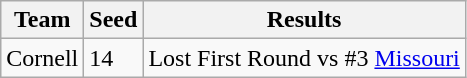<table class="wikitable">
<tr>
<th>Team</th>
<th>Seed</th>
<th>Results</th>
</tr>
<tr>
<td>Cornell</td>
<td>14</td>
<td>Lost First Round vs #3 <a href='#'>Missouri</a> </td>
</tr>
</table>
